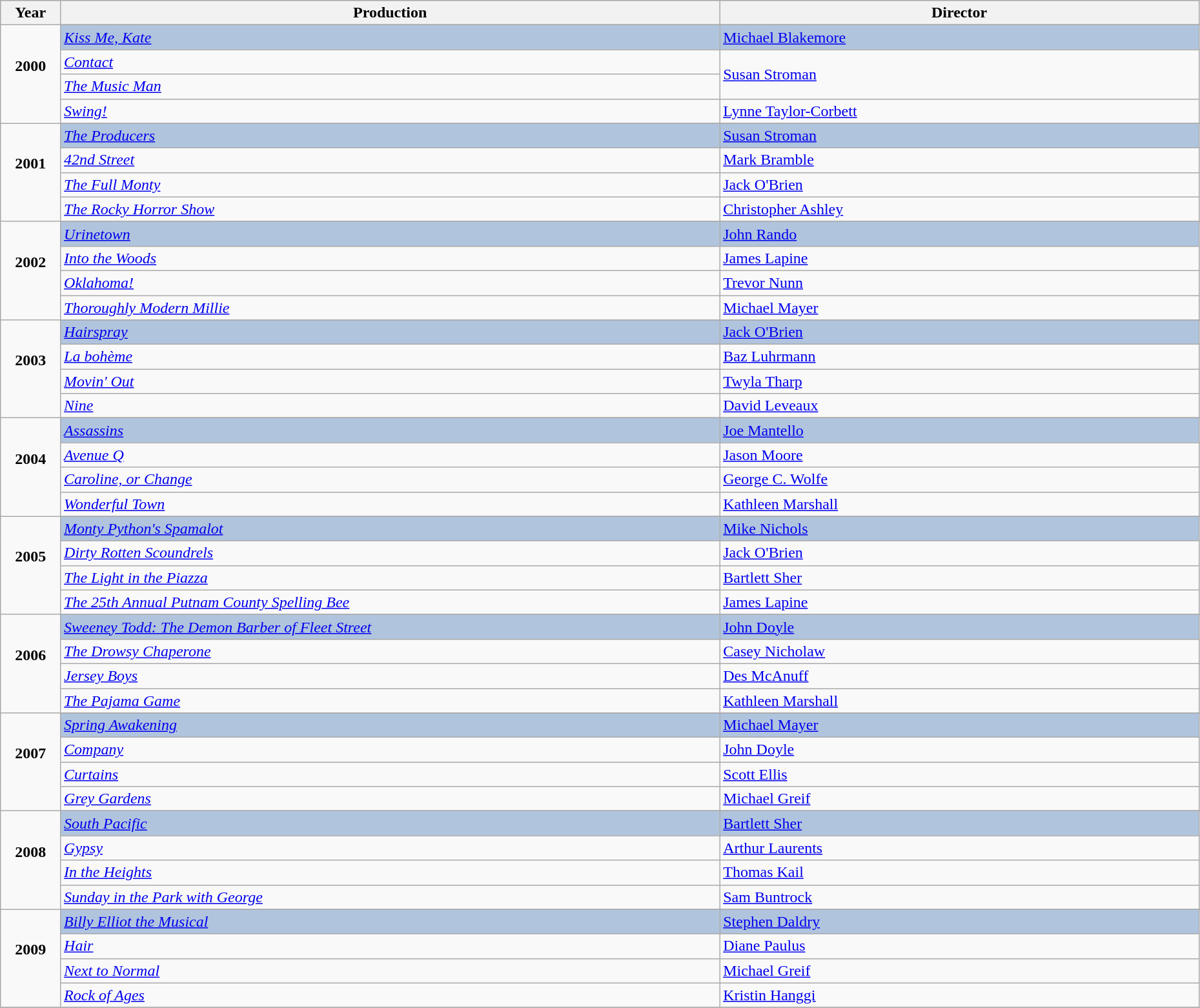<table class="wikitable" style="width:98%;">
<tr style="background:#bebebe;">
<th style="width:5%;">Year</th>
<th style="width:55%;">Production</th>
<th style="width:40%;">Director</th>
</tr>
<tr>
<td rowspan="5" align="center"><strong>2000</strong><br><br></td>
</tr>
<tr style="background:#B0C4DE">
<td><em><a href='#'>Kiss Me, Kate</a></em></td>
<td><a href='#'>Michael Blakemore</a></td>
</tr>
<tr>
<td><em><a href='#'>Contact</a></em></td>
<td rowspan="2"><a href='#'>Susan Stroman</a></td>
</tr>
<tr>
<td><em><a href='#'>The Music Man</a></em></td>
</tr>
<tr>
<td><em><a href='#'>Swing!</a></em></td>
<td><a href='#'>Lynne Taylor-Corbett</a></td>
</tr>
<tr>
<td rowspan="5" align="center"><strong>2001</strong><br><br></td>
</tr>
<tr style="background:#B0C4DE">
<td><em><a href='#'>The Producers</a></em></td>
<td><a href='#'>Susan Stroman</a></td>
</tr>
<tr>
<td><em><a href='#'>42nd Street</a></em></td>
<td><a href='#'>Mark Bramble</a></td>
</tr>
<tr>
<td><em><a href='#'>The Full Monty</a></em></td>
<td><a href='#'>Jack O'Brien</a></td>
</tr>
<tr>
<td><em><a href='#'>The Rocky Horror Show</a></em></td>
<td><a href='#'>Christopher Ashley</a></td>
</tr>
<tr>
<td rowspan="5" align="center"><strong>2002</strong><br><br></td>
</tr>
<tr style="background:#B0C4DE">
<td><em><a href='#'>Urinetown</a></em></td>
<td><a href='#'>John Rando</a></td>
</tr>
<tr>
<td><em><a href='#'>Into the Woods</a></em></td>
<td><a href='#'>James Lapine</a></td>
</tr>
<tr>
<td><em><a href='#'>Oklahoma!</a></em></td>
<td><a href='#'>Trevor Nunn</a></td>
</tr>
<tr>
<td><em><a href='#'>Thoroughly Modern Millie</a></em></td>
<td><a href='#'>Michael Mayer</a></td>
</tr>
<tr>
<td rowspan="5" align="center"><strong>2003</strong><br><br></td>
</tr>
<tr style="background:#B0C4DE">
<td><em><a href='#'>Hairspray</a></em></td>
<td><a href='#'>Jack O'Brien</a></td>
</tr>
<tr>
<td><em><a href='#'>La bohème</a></em></td>
<td><a href='#'>Baz Luhrmann</a></td>
</tr>
<tr>
<td><em><a href='#'>Movin' Out</a></em></td>
<td><a href='#'>Twyla Tharp</a></td>
</tr>
<tr>
<td><em><a href='#'>Nine</a></em></td>
<td><a href='#'>David Leveaux</a></td>
</tr>
<tr>
<td rowspan="5" align="center"><strong>2004</strong><br><br></td>
</tr>
<tr style="background:#B0C4DE">
<td><em><a href='#'>Assassins</a></em></td>
<td><a href='#'>Joe Mantello</a></td>
</tr>
<tr>
<td><em><a href='#'>Avenue Q</a></em></td>
<td><a href='#'>Jason Moore</a></td>
</tr>
<tr>
<td><em><a href='#'>Caroline, or Change</a></em></td>
<td><a href='#'>George C. Wolfe</a></td>
</tr>
<tr>
<td><em><a href='#'>Wonderful Town</a></em></td>
<td><a href='#'>Kathleen Marshall</a></td>
</tr>
<tr>
<td rowspan="5" align="center"><strong>2005</strong><br><br></td>
</tr>
<tr style="background:#B0C4DE">
<td><em><a href='#'>Monty Python's Spamalot</a></em></td>
<td><a href='#'>Mike Nichols</a></td>
</tr>
<tr>
<td><em><a href='#'>Dirty Rotten Scoundrels</a></em></td>
<td><a href='#'>Jack O'Brien</a></td>
</tr>
<tr>
<td><em><a href='#'>The Light in the Piazza</a></em></td>
<td><a href='#'>Bartlett Sher</a></td>
</tr>
<tr>
<td><em><a href='#'>The 25th Annual Putnam County Spelling Bee</a></em></td>
<td><a href='#'>James Lapine</a></td>
</tr>
<tr>
<td rowspan="5" align="center"><strong>2006</strong><br><br></td>
</tr>
<tr style="background:#B0C4DE">
<td><em><a href='#'>Sweeney Todd: The Demon Barber of Fleet Street</a></em></td>
<td><a href='#'>John Doyle</a></td>
</tr>
<tr>
<td><em><a href='#'>The Drowsy Chaperone</a></em></td>
<td><a href='#'>Casey Nicholaw</a></td>
</tr>
<tr>
<td><em><a href='#'>Jersey Boys</a></em></td>
<td><a href='#'>Des McAnuff</a></td>
</tr>
<tr>
<td><em><a href='#'>The Pajama Game</a></em></td>
<td><a href='#'>Kathleen Marshall</a></td>
</tr>
<tr>
<td rowspan="5" align="center"><strong>2007</strong><br><br></td>
</tr>
<tr style="background:#B0C4DE">
<td><em><a href='#'>Spring Awakening</a></em></td>
<td><a href='#'>Michael Mayer</a></td>
</tr>
<tr>
<td><em><a href='#'>Company</a></em></td>
<td><a href='#'>John Doyle</a></td>
</tr>
<tr>
<td><em><a href='#'>Curtains</a></em></td>
<td><a href='#'>Scott Ellis</a></td>
</tr>
<tr>
<td><em><a href='#'>Grey Gardens</a></em></td>
<td><a href='#'>Michael Greif</a></td>
</tr>
<tr>
<td rowspan="5" align="center"><strong>2008</strong><br><br></td>
</tr>
<tr style="background:#B0C4DE">
<td><em><a href='#'>South Pacific</a></em></td>
<td><a href='#'>Bartlett Sher</a></td>
</tr>
<tr>
<td><em><a href='#'>Gypsy</a></em></td>
<td><a href='#'>Arthur Laurents</a></td>
</tr>
<tr>
<td><em><a href='#'>In the Heights</a></em></td>
<td><a href='#'>Thomas Kail</a></td>
</tr>
<tr>
<td><em><a href='#'>Sunday in the Park with George</a></em></td>
<td><a href='#'>Sam Buntrock</a></td>
</tr>
<tr>
<td rowspan="5" align="center"><strong>2009</strong><br><br></td>
</tr>
<tr style="background:#B0C4DE">
<td><em><a href='#'>Billy Elliot the Musical</a></em></td>
<td><a href='#'>Stephen Daldry</a></td>
</tr>
<tr>
<td><em><a href='#'>Hair</a></em></td>
<td><a href='#'>Diane Paulus</a></td>
</tr>
<tr>
<td><em><a href='#'>Next to Normal</a></em></td>
<td><a href='#'>Michael Greif</a></td>
</tr>
<tr>
<td><em><a href='#'>Rock of Ages</a></em></td>
<td><a href='#'>Kristin Hanggi</a></td>
</tr>
<tr>
</tr>
</table>
